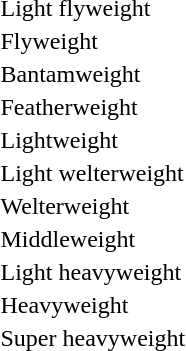<table>
<tr>
<td rowspan=2>Light flyweight<br></td>
<td rowspan=2></td>
<td rowspan=2></td>
<td></td>
</tr>
<tr>
<td></td>
</tr>
<tr>
<td rowspan=2>Flyweight<br></td>
<td rowspan=2></td>
<td rowspan=2></td>
<td></td>
</tr>
<tr>
<td></td>
</tr>
<tr>
<td rowspan=2>Bantamweight<br></td>
<td rowspan=2></td>
<td rowspan=2></td>
<td></td>
</tr>
<tr>
<td></td>
</tr>
<tr>
<td rowspan=2>Featherweight<br></td>
<td rowspan=2></td>
<td rowspan=2></td>
<td></td>
</tr>
<tr>
<td></td>
</tr>
<tr>
<td rowspan=2>Lightweight<br></td>
<td rowspan=2></td>
<td rowspan=2></td>
<td></td>
</tr>
<tr>
<td></td>
</tr>
<tr>
<td rowspan=2>Light welterweight<br></td>
<td rowspan=2></td>
<td rowspan=2></td>
<td></td>
</tr>
<tr>
<td></td>
</tr>
<tr>
<td rowspan=2>Welterweight<br></td>
<td rowspan=2></td>
<td rowspan=2></td>
<td></td>
</tr>
<tr>
<td></td>
</tr>
<tr>
<td rowspan=2>Middleweight<br></td>
<td rowspan=2></td>
<td rowspan=2></td>
<td></td>
</tr>
<tr>
<td></td>
</tr>
<tr>
<td rowspan=2>Light heavyweight<br></td>
<td rowspan=2></td>
<td rowspan=2></td>
<td></td>
</tr>
<tr>
<td></td>
</tr>
<tr>
<td rowspan=2>Heavyweight<br></td>
<td rowspan=2></td>
<td rowspan=2></td>
<td></td>
</tr>
<tr>
<td></td>
</tr>
<tr>
<td rowspan=2>Super heavyweight<br></td>
<td rowspan=2></td>
<td rowspan=2></td>
<td></td>
</tr>
<tr>
<td></td>
</tr>
</table>
